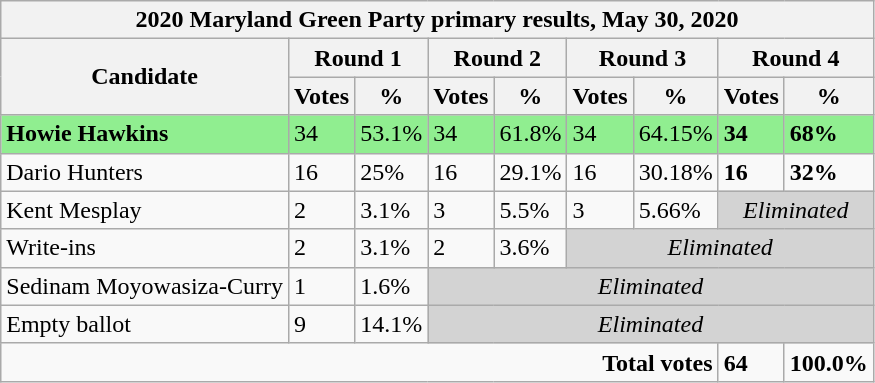<table class="wikitable">
<tr>
<th colspan="16">2020 Maryland Green Party primary results, May 30, 2020</th>
</tr>
<tr>
<th colspan="1" rowspan="2">Candidate</th>
<th colspan="2">Round 1</th>
<th colspan="2">Round 2</th>
<th colspan="2">Round 3</th>
<th colspan="2">Round 4</th>
</tr>
<tr>
<th>Votes</th>
<th>%</th>
<th>Votes</th>
<th>%</th>
<th>Votes</th>
<th>%</th>
<th>Votes</th>
<th>%</th>
</tr>
<tr style="background:lightgreen;">
<td><strong>Howie Hawkins</strong></td>
<td>34</td>
<td>53.1%</td>
<td>34</td>
<td>61.8%</td>
<td>34</td>
<td>64.15%</td>
<td><strong>34</strong></td>
<td><strong>68%</strong></td>
</tr>
<tr>
<td>Dario Hunters</td>
<td>16</td>
<td>25%</td>
<td>16</td>
<td>29.1%</td>
<td>16</td>
<td>30.18%</td>
<td><strong>16</strong></td>
<td><strong>32%</strong></td>
</tr>
<tr>
<td>Kent Mesplay</td>
<td>2</td>
<td>3.1%</td>
<td>3</td>
<td>5.5%</td>
<td>3</td>
<td>5.66%</td>
<td colspan=2 bgcolor=lightgray align=center><em>Eliminated</em></td>
</tr>
<tr>
<td>Write-ins</td>
<td>2</td>
<td>3.1%</td>
<td>2</td>
<td>3.6%</td>
<td colspan="4" bgcolor="lightgray" align="center"><em>Eliminated</em></td>
</tr>
<tr>
<td>Sedinam Moyowasiza-Curry</td>
<td>1</td>
<td>1.6%</td>
<td colspan="8" bgcolor="lightgray" align="center"><em>Eliminated</em></td>
</tr>
<tr>
<td>Empty ballot</td>
<td>9</td>
<td>14.1%</td>
<td colspan="8" bgcolor="lightgray" align="center"><em>Eliminated</em></td>
</tr>
<tr>
<td colspan="7" align="right"><strong>Total votes</strong></td>
<td><strong>64</strong></td>
<td><strong>100.0%</strong></td>
</tr>
</table>
